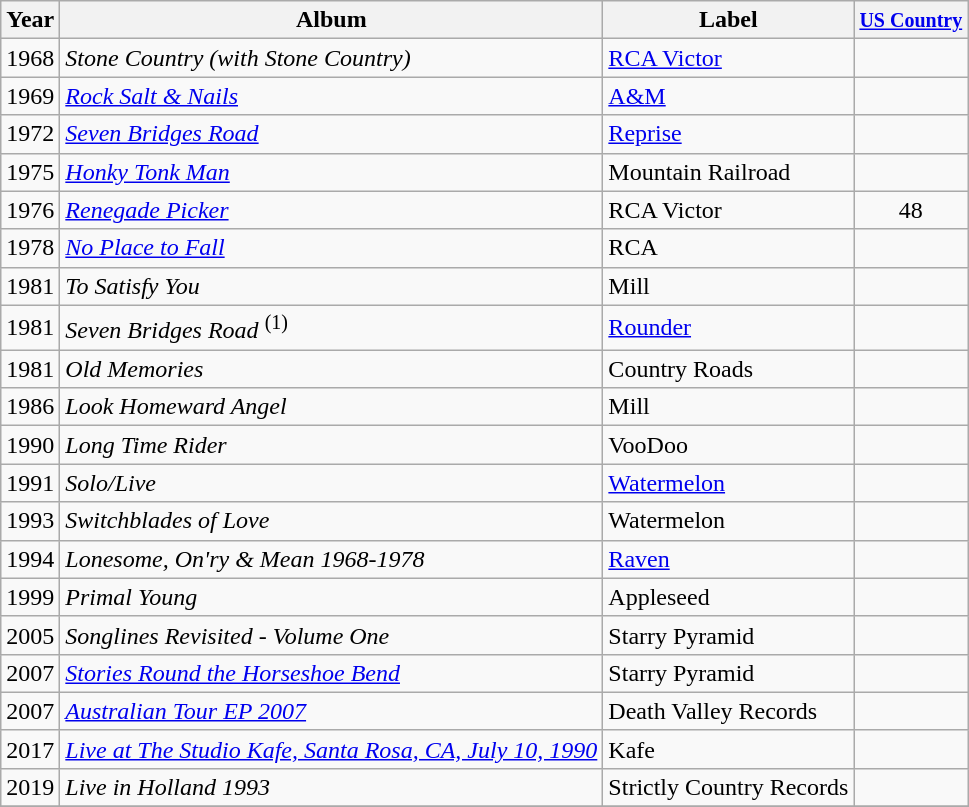<table class="wikitable">
<tr>
<th>Year</th>
<th>Album</th>
<th>Label</th>
<th><small><a href='#'>US Country</a></small></th>
</tr>
<tr>
<td>1968</td>
<td><em>Stone Country (with Stone Country)</em></td>
<td><a href='#'>RCA Victor</a></td>
<td></td>
</tr>
<tr>
<td>1969</td>
<td><em><a href='#'>Rock Salt & Nails</a></em></td>
<td><a href='#'>A&M</a></td>
<td></td>
</tr>
<tr>
<td>1972</td>
<td><em><a href='#'>Seven Bridges Road</a></em></td>
<td><a href='#'>Reprise</a></td>
<td></td>
</tr>
<tr>
<td>1975</td>
<td><em><a href='#'>Honky Tonk Man</a></em></td>
<td>Mountain Railroad</td>
<td></td>
</tr>
<tr>
<td>1976</td>
<td><em><a href='#'>Renegade Picker</a></em></td>
<td>RCA Victor</td>
<td style="text-align:center;">48</td>
</tr>
<tr>
<td>1978</td>
<td><em><a href='#'>No Place to Fall</a></em></td>
<td>RCA</td>
<td></td>
</tr>
<tr>
<td>1981</td>
<td><em>To Satisfy You</em></td>
<td>Mill</td>
<td></td>
</tr>
<tr>
<td>1981</td>
<td><em>Seven Bridges Road</em> <sup>(1)</sup></td>
<td><a href='#'>Rounder</a></td>
<td></td>
</tr>
<tr>
<td>1981</td>
<td><em>Old Memories</em></td>
<td>Country Roads</td>
<td></td>
</tr>
<tr>
<td>1986</td>
<td><em>Look Homeward Angel</em></td>
<td>Mill</td>
<td></td>
</tr>
<tr>
<td>1990</td>
<td><em>Long Time Rider</em></td>
<td>VooDoo</td>
<td></td>
</tr>
<tr>
<td>1991</td>
<td><em>Solo/Live</em></td>
<td><a href='#'>Watermelon</a></td>
<td></td>
</tr>
<tr>
<td>1993</td>
<td><em>Switchblades of Love</em></td>
<td>Watermelon</td>
<td></td>
</tr>
<tr>
<td>1994</td>
<td><em>Lonesome, On'ry & Mean 1968-1978</em></td>
<td><a href='#'>Raven</a></td>
<td></td>
</tr>
<tr>
<td>1999</td>
<td><em>Primal Young</em></td>
<td>Appleseed</td>
<td></td>
</tr>
<tr>
<td>2005</td>
<td><em>Songlines Revisited - Volume One</em></td>
<td>Starry Pyramid</td>
<td></td>
</tr>
<tr>
<td>2007</td>
<td><em><a href='#'>Stories Round the Horseshoe Bend</a></em></td>
<td>Starry Pyramid</td>
<td></td>
</tr>
<tr>
<td>2007</td>
<td><em><a href='#'>Australian Tour EP 2007</a></em></td>
<td>Death Valley Records</td>
<td></td>
</tr>
<tr>
<td>2017</td>
<td><em><a href='#'>Live at The Studio Kafe, Santa Rosa, CA, July 10, 1990</a></em></td>
<td>Kafe</td>
<td></td>
</tr>
<tr>
<td>2019</td>
<td><em>Live in Holland 1993</em></td>
<td>Strictly Country Records</td>
<td></td>
</tr>
<tr>
</tr>
</table>
